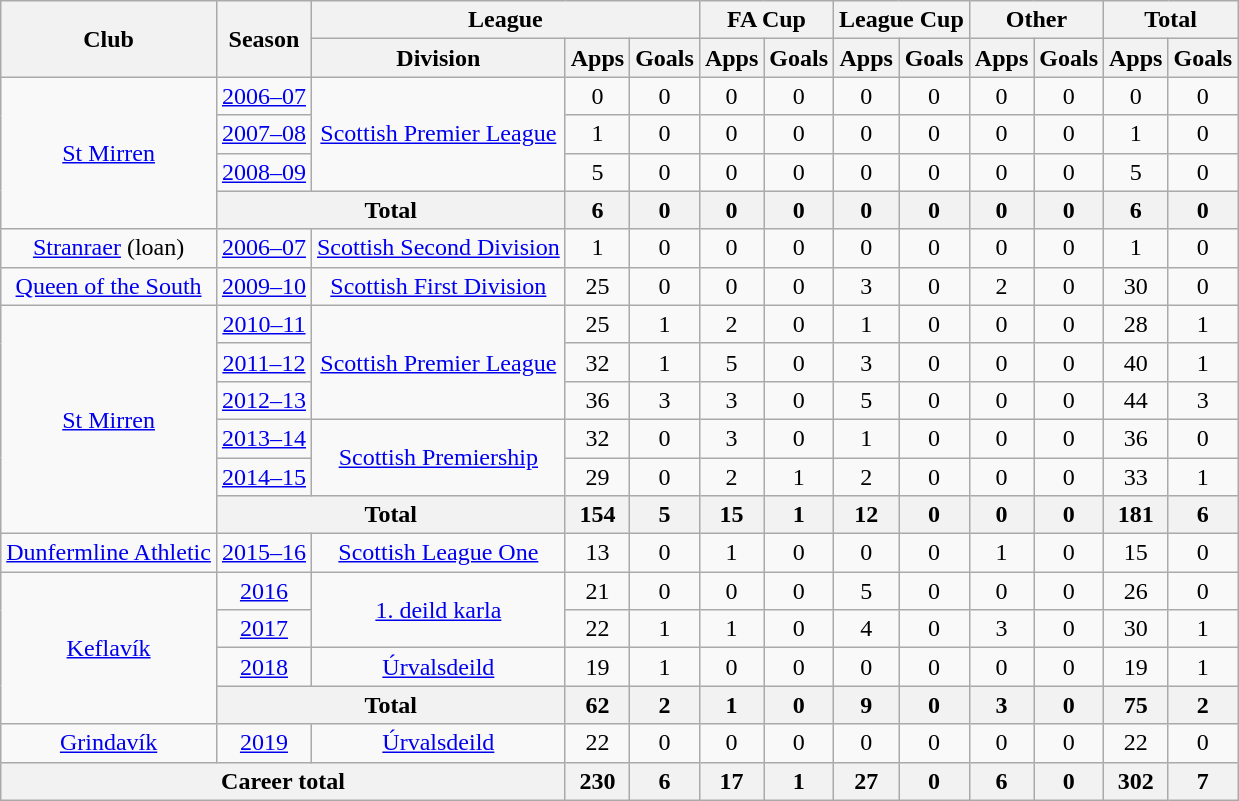<table class="wikitable" style="text-align: center;">
<tr>
<th rowspan="2">Club</th>
<th rowspan="2">Season</th>
<th colspan="3">League</th>
<th colspan="2">FA Cup</th>
<th colspan="2">League Cup</th>
<th colspan="2">Other</th>
<th colspan="2">Total</th>
</tr>
<tr>
<th>Division</th>
<th>Apps</th>
<th>Goals</th>
<th>Apps</th>
<th>Goals</th>
<th>Apps</th>
<th>Goals</th>
<th>Apps</th>
<th>Goals</th>
<th>Apps</th>
<th>Goals</th>
</tr>
<tr>
<td rowspan="4" valign="center"><a href='#'>St Mirren</a></td>
<td><a href='#'>2006–07</a></td>
<td rowspan="3" valign="center"><a href='#'>Scottish Premier League</a></td>
<td>0</td>
<td>0</td>
<td>0</td>
<td>0</td>
<td>0</td>
<td>0</td>
<td>0</td>
<td>0</td>
<td>0</td>
<td>0</td>
</tr>
<tr>
<td><a href='#'>2007–08</a></td>
<td>1</td>
<td>0</td>
<td>0</td>
<td>0</td>
<td>0</td>
<td>0</td>
<td>0</td>
<td>0</td>
<td>1</td>
<td>0</td>
</tr>
<tr>
<td><a href='#'>2008–09</a></td>
<td>5</td>
<td>0</td>
<td>0</td>
<td>0</td>
<td>0</td>
<td>0</td>
<td>0</td>
<td>0</td>
<td>5</td>
<td>0</td>
</tr>
<tr>
<th colspan="2">Total</th>
<th>6</th>
<th>0</th>
<th>0</th>
<th>0</th>
<th>0</th>
<th>0</th>
<th>0</th>
<th>0</th>
<th>6</th>
<th>0</th>
</tr>
<tr>
<td><a href='#'>Stranraer</a> (loan)</td>
<td><a href='#'>2006–07</a></td>
<td><a href='#'>Scottish Second Division</a></td>
<td>1</td>
<td>0</td>
<td>0</td>
<td>0</td>
<td>0</td>
<td>0</td>
<td>0</td>
<td>0</td>
<td>1</td>
<td>0</td>
</tr>
<tr>
<td><a href='#'>Queen of the South</a></td>
<td><a href='#'>2009–10</a></td>
<td><a href='#'>Scottish First Division</a></td>
<td>25</td>
<td>0</td>
<td>0</td>
<td>0</td>
<td>3</td>
<td>0</td>
<td>2</td>
<td>0</td>
<td>30</td>
<td>0</td>
</tr>
<tr>
<td rowspan="6" valign="center"><a href='#'>St Mirren</a></td>
<td><a href='#'>2010–11</a></td>
<td rowspan="3" valign="center"><a href='#'>Scottish Premier League</a></td>
<td>25</td>
<td>1</td>
<td>2</td>
<td>0</td>
<td>1</td>
<td>0</td>
<td>0</td>
<td>0</td>
<td>28</td>
<td>1</td>
</tr>
<tr>
<td><a href='#'>2011–12</a></td>
<td>32</td>
<td>1</td>
<td>5</td>
<td>0</td>
<td>3</td>
<td>0</td>
<td>0</td>
<td>0</td>
<td>40</td>
<td>1</td>
</tr>
<tr>
<td><a href='#'>2012–13</a></td>
<td>36</td>
<td>3</td>
<td>3</td>
<td>0</td>
<td>5</td>
<td>0</td>
<td>0</td>
<td>0</td>
<td>44</td>
<td>3</td>
</tr>
<tr>
<td><a href='#'>2013–14</a></td>
<td rowspan="2" valign="center"><a href='#'>Scottish Premiership</a></td>
<td>32</td>
<td>0</td>
<td>3</td>
<td>0</td>
<td>1</td>
<td>0</td>
<td>0</td>
<td>0</td>
<td>36</td>
<td>0</td>
</tr>
<tr>
<td><a href='#'>2014–15</a></td>
<td>29</td>
<td>0</td>
<td>2</td>
<td>1</td>
<td>2</td>
<td>0</td>
<td>0</td>
<td>0</td>
<td>33</td>
<td>1</td>
</tr>
<tr>
<th colspan="2">Total</th>
<th>154</th>
<th>5</th>
<th>15</th>
<th>1</th>
<th>12</th>
<th>0</th>
<th>0</th>
<th>0</th>
<th>181</th>
<th>6</th>
</tr>
<tr>
<td><a href='#'>Dunfermline Athletic</a></td>
<td><a href='#'>2015–16</a></td>
<td><a href='#'>Scottish League One</a></td>
<td>13</td>
<td>0</td>
<td>1</td>
<td>0</td>
<td>0</td>
<td>0</td>
<td>1</td>
<td>0</td>
<td>15</td>
<td>0</td>
</tr>
<tr>
<td rowspan="4"><a href='#'>Keflavík</a></td>
<td><a href='#'>2016</a></td>
<td rowspan="2"><a href='#'>1. deild karla</a></td>
<td>21</td>
<td>0</td>
<td>0</td>
<td>0</td>
<td>5</td>
<td>0</td>
<td>0</td>
<td>0</td>
<td>26</td>
<td>0</td>
</tr>
<tr>
<td><a href='#'>2017</a></td>
<td>22</td>
<td>1</td>
<td>1</td>
<td>0</td>
<td>4</td>
<td>0</td>
<td>3</td>
<td>0</td>
<td>30</td>
<td>1</td>
</tr>
<tr>
<td><a href='#'>2018</a></td>
<td><a href='#'>Úrvalsdeild</a></td>
<td>19</td>
<td>1</td>
<td>0</td>
<td>0</td>
<td>0</td>
<td>0</td>
<td>0</td>
<td>0</td>
<td>19</td>
<td>1</td>
</tr>
<tr>
<th colspan="2">Total</th>
<th>62</th>
<th>2</th>
<th>1</th>
<th>0</th>
<th>9</th>
<th>0</th>
<th>3</th>
<th>0</th>
<th>75</th>
<th>2</th>
</tr>
<tr>
<td><a href='#'>Grindavík</a></td>
<td><a href='#'>2019</a></td>
<td><a href='#'>Úrvalsdeild</a></td>
<td>22</td>
<td>0</td>
<td>0</td>
<td>0</td>
<td>0</td>
<td>0</td>
<td>0</td>
<td>0</td>
<td>22</td>
<td>0</td>
</tr>
<tr>
<th colspan="3">Career total</th>
<th>230</th>
<th>6</th>
<th>17</th>
<th>1</th>
<th>27</th>
<th>0</th>
<th>6</th>
<th>0</th>
<th>302</th>
<th>7</th>
</tr>
</table>
